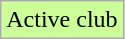<table class="wikitable">
<tr bgcolor="#CCFF99">
<td>Active club</td>
</tr>
</table>
